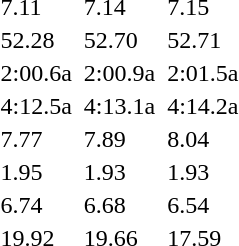<table>
<tr>
<td></td>
<td></td>
<td>7.11</td>
<td></td>
<td>7.14</td>
<td></td>
<td>7.15</td>
</tr>
<tr>
<td></td>
<td></td>
<td>52.28</td>
<td></td>
<td>52.70</td>
<td></td>
<td>52.71</td>
</tr>
<tr>
<td></td>
<td></td>
<td>2:00.6a </td>
<td></td>
<td>2:00.9a</td>
<td></td>
<td>2:01.5a</td>
</tr>
<tr>
<td></td>
<td></td>
<td>4:12.5a</td>
<td></td>
<td>4:13.1a</td>
<td></td>
<td>4:14.2a</td>
</tr>
<tr>
<td></td>
<td></td>
<td>7.77 </td>
<td></td>
<td>7.89</td>
<td></td>
<td>8.04</td>
</tr>
<tr>
<td></td>
<td></td>
<td>1.95 </td>
<td></td>
<td>1.93</td>
<td></td>
<td>1.93</td>
</tr>
<tr>
<td></td>
<td></td>
<td>6.74 </td>
<td></td>
<td>6.68</td>
<td></td>
<td>6.54</td>
</tr>
<tr>
<td></td>
<td></td>
<td>19.92</td>
<td></td>
<td>19.66</td>
<td></td>
<td>17.59</td>
</tr>
</table>
